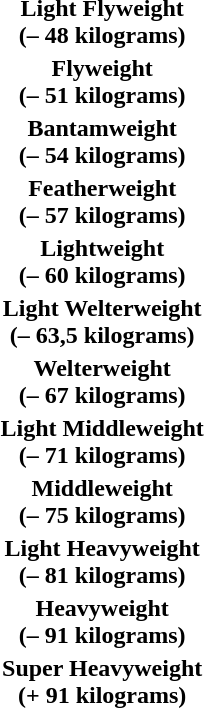<table>
<tr align="center">
<td><strong>Light Flyweight<br>(– 48 kilograms)</strong></td>
<td></td>
<td></td>
<td><br></td>
</tr>
<tr align="center">
<td><strong>Flyweight<br>(– 51 kilograms)</strong></td>
<td></td>
<td></td>
<td><br></td>
</tr>
<tr align="center">
<td><strong>Bantamweight<br>(– 54 kilograms)</strong></td>
<td></td>
<td></td>
<td><br></td>
</tr>
<tr align="center">
<td><strong>Featherweight<br>(– 57 kilograms)</strong></td>
<td></td>
<td></td>
<td><br></td>
</tr>
<tr align="center">
<td><strong>Lightweight<br>(– 60 kilograms)</strong></td>
<td></td>
<td></td>
<td></td>
</tr>
<tr align="center">
<td><strong>Light Welterweight<br>(– 63,5 kilograms)</strong></td>
<td></td>
<td></td>
<td><br></td>
</tr>
<tr align="center">
<td><strong>Welterweight<br>(– 67 kilograms)</strong></td>
<td></td>
<td></td>
<td><br></td>
</tr>
<tr align="center">
<td><strong>Light Middleweight<br>(– 71 kilograms)</strong></td>
<td></td>
<td></td>
<td><br></td>
</tr>
<tr align="center">
<td><strong>Middleweight<br>(– 75 kilograms)</strong></td>
<td></td>
<td></td>
<td><br></td>
</tr>
<tr align="center">
<td><strong>Light Heavyweight<br>(– 81 kilograms)</strong></td>
<td></td>
<td></td>
<td><br></td>
</tr>
<tr align="center">
<td><strong>Heavyweight<br>(– 91 kilograms)</strong></td>
<td></td>
<td></td>
<td><br></td>
</tr>
<tr align="center">
<td><strong>Super Heavyweight<br>(+ 91 kilograms)</strong></td>
<td></td>
<td></td>
<td><br></td>
</tr>
</table>
